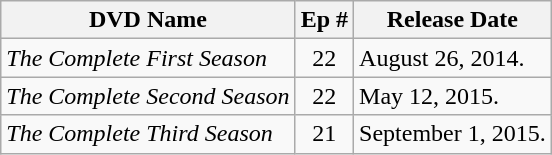<table class="wikitable">
<tr>
<th>DVD Name</th>
<th>Ep #</th>
<th>Release Date</th>
</tr>
<tr>
<td><em>The Complete First Season</em></td>
<td align="center">22</td>
<td>August 26, 2014.</td>
</tr>
<tr>
<td><em>The Complete Second Season</em></td>
<td align="center">22</td>
<td>May 12, 2015.</td>
</tr>
<tr>
<td><em>The Complete Third Season</em></td>
<td align="center">21</td>
<td>September 1, 2015.</td>
</tr>
</table>
